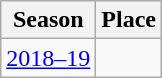<table class="wikitable">
<tr>
<th>Season</th>
<th>Place</th>
</tr>
<tr>
<td><a href='#'>2018–19</a></td>
<td></td>
</tr>
</table>
